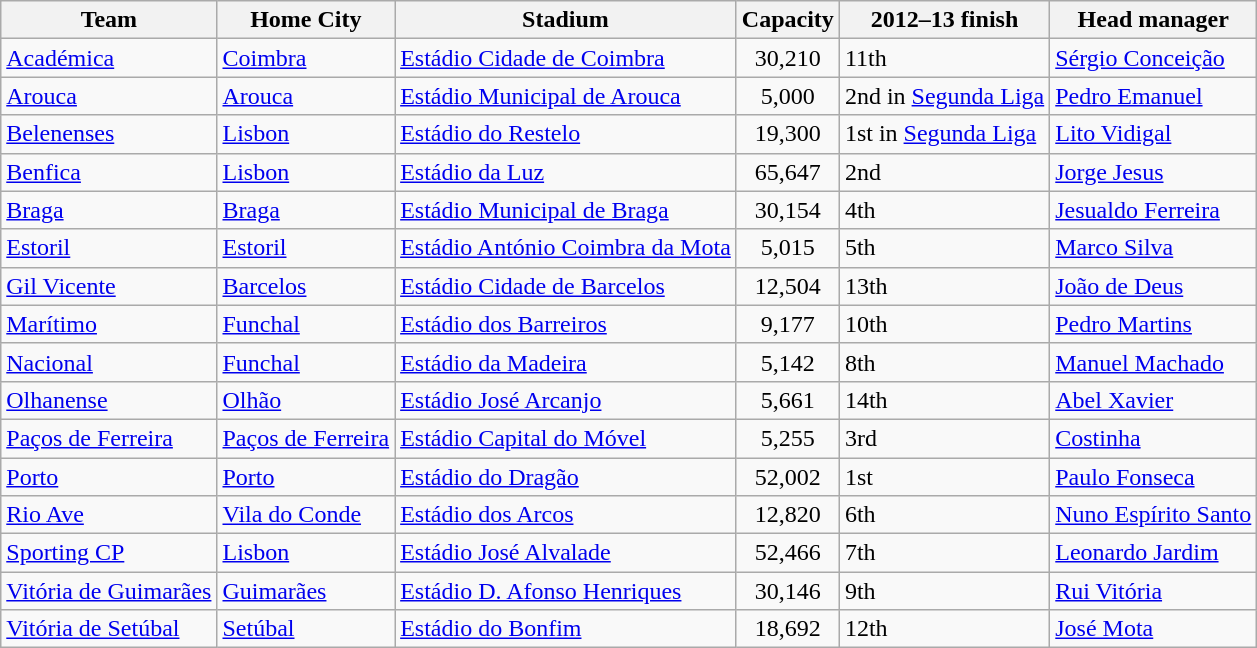<table class="wikitable sortable" style="text-align: left;">
<tr>
<th>Team</th>
<th>Home City</th>
<th>Stadium</th>
<th>Capacity</th>
<th data-sort-type="number">2012–13 finish</th>
<th>Head manager</th>
</tr>
<tr>
<td><a href='#'>Académica</a></td>
<td><a href='#'>Coimbra</a></td>
<td><a href='#'>Estádio Cidade de Coimbra</a></td>
<td style="text-align:center;">30,210</td>
<td>11th</td>
<td><a href='#'>Sérgio Conceição</a></td>
</tr>
<tr>
<td><a href='#'>Arouca</a></td>
<td><a href='#'>Arouca</a></td>
<td><a href='#'>Estádio Municipal de Arouca</a></td>
<td style="text-align:center;">5,000</td>
<td>2nd in <a href='#'>Segunda Liga</a></td>
<td><a href='#'>Pedro Emanuel</a></td>
</tr>
<tr>
<td><a href='#'>Belenenses</a></td>
<td><a href='#'>Lisbon</a></td>
<td><a href='#'>Estádio do Restelo</a></td>
<td style="text-align:center;">19,300</td>
<td>1st in <a href='#'>Segunda Liga</a></td>
<td><a href='#'>Lito Vidigal</a></td>
</tr>
<tr>
<td><a href='#'>Benfica</a></td>
<td><a href='#'>Lisbon</a></td>
<td><a href='#'>Estádio da Luz</a></td>
<td style="text-align:center;">65,647</td>
<td>2nd</td>
<td><a href='#'>Jorge Jesus</a></td>
</tr>
<tr>
<td><a href='#'>Braga</a></td>
<td><a href='#'>Braga</a></td>
<td><a href='#'>Estádio Municipal de Braga</a></td>
<td style="text-align:center;">30,154</td>
<td>4th</td>
<td><a href='#'>Jesualdo Ferreira</a></td>
</tr>
<tr>
<td><a href='#'>Estoril</a></td>
<td><a href='#'>Estoril</a></td>
<td><a href='#'>Estádio António Coimbra da Mota</a></td>
<td style="text-align:center;">5,015</td>
<td>5th</td>
<td><a href='#'>Marco Silva</a></td>
</tr>
<tr>
<td><a href='#'>Gil Vicente</a></td>
<td><a href='#'>Barcelos</a></td>
<td><a href='#'>Estádio Cidade de Barcelos</a></td>
<td style="text-align:center;">12,504</td>
<td>13th</td>
<td><a href='#'>João de Deus</a></td>
</tr>
<tr>
<td><a href='#'>Marítimo</a></td>
<td><a href='#'>Funchal</a></td>
<td><a href='#'>Estádio dos Barreiros</a></td>
<td style="text-align:center;">9,177</td>
<td>10th</td>
<td><a href='#'>Pedro Martins</a></td>
</tr>
<tr>
<td><a href='#'>Nacional</a></td>
<td><a href='#'>Funchal</a></td>
<td><a href='#'>Estádio da Madeira</a></td>
<td style="text-align:center;">5,142</td>
<td>8th</td>
<td><a href='#'>Manuel Machado</a></td>
</tr>
<tr>
<td><a href='#'>Olhanense</a></td>
<td><a href='#'>Olhão</a></td>
<td><a href='#'>Estádio José Arcanjo</a></td>
<td style="text-align:center;">5,661</td>
<td>14th</td>
<td><a href='#'>Abel Xavier</a></td>
</tr>
<tr>
<td><a href='#'>Paços de Ferreira</a></td>
<td><a href='#'>Paços de Ferreira</a></td>
<td><a href='#'>Estádio Capital do Móvel</a></td>
<td style="text-align:center;">5,255</td>
<td>3rd</td>
<td><a href='#'>Costinha</a></td>
</tr>
<tr>
<td><a href='#'>Porto</a></td>
<td><a href='#'>Porto</a></td>
<td><a href='#'>Estádio do Dragão</a></td>
<td style="text-align:center;">52,002</td>
<td>1st</td>
<td><a href='#'>Paulo Fonseca</a></td>
</tr>
<tr>
<td><a href='#'>Rio Ave</a></td>
<td><a href='#'>Vila do Conde</a></td>
<td><a href='#'>Estádio dos Arcos</a></td>
<td style="text-align:center;">12,820</td>
<td>6th</td>
<td><a href='#'>Nuno Espírito Santo</a></td>
</tr>
<tr>
<td><a href='#'>Sporting CP</a></td>
<td><a href='#'>Lisbon</a></td>
<td><a href='#'>Estádio José Alvalade</a></td>
<td style="text-align:center;">52,466</td>
<td>7th</td>
<td><a href='#'>Leonardo Jardim</a></td>
</tr>
<tr>
<td><a href='#'>Vitória de Guimarães</a></td>
<td><a href='#'>Guimarães</a></td>
<td><a href='#'>Estádio D. Afonso Henriques</a></td>
<td style="text-align:center;">30,146</td>
<td>9th</td>
<td><a href='#'>Rui Vitória</a></td>
</tr>
<tr>
<td><a href='#'>Vitória de Setúbal</a></td>
<td><a href='#'>Setúbal</a></td>
<td><a href='#'>Estádio do Bonfim</a></td>
<td style="text-align:center;">18,692</td>
<td>12th</td>
<td><a href='#'>José Mota</a></td>
</tr>
</table>
